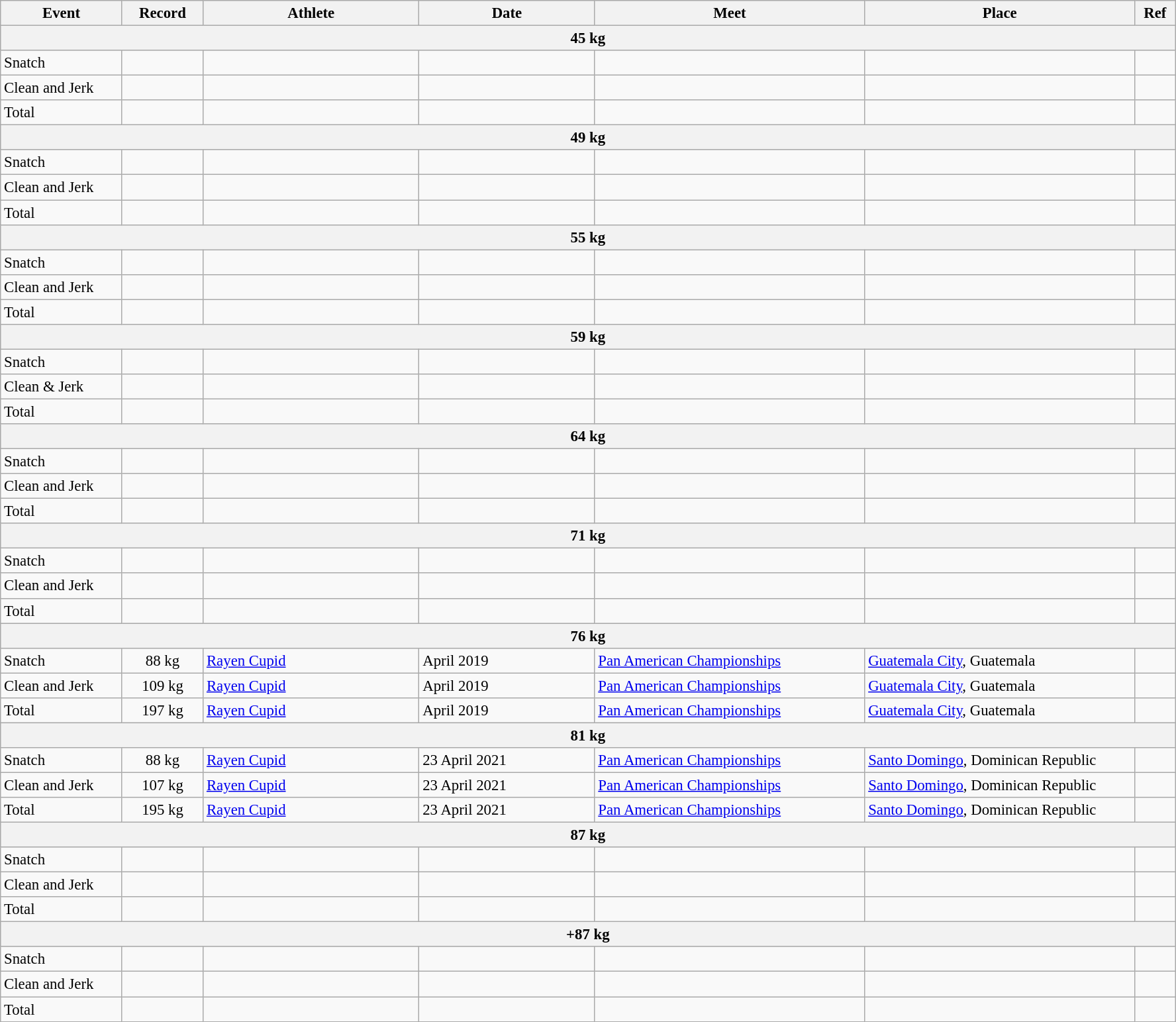<table class="wikitable" style="font-size:95%;">
<tr>
<th width=9%>Event</th>
<th width=6%>Record</th>
<th width=16%>Athlete</th>
<th width=13%>Date</th>
<th width=20%>Meet</th>
<th width=20%>Place</th>
<th width=3%>Ref</th>
</tr>
<tr bgcolor="#DDDDDD">
<th colspan="7">45 kg</th>
</tr>
<tr>
<td>Snatch</td>
<td align="center"></td>
<td></td>
<td></td>
<td></td>
<td></td>
<td></td>
</tr>
<tr>
<td>Clean and Jerk</td>
<td align="center"></td>
<td></td>
<td></td>
<td></td>
<td></td>
<td></td>
</tr>
<tr>
<td>Total</td>
<td align="center"></td>
<td></td>
<td></td>
<td></td>
<td></td>
<td></td>
</tr>
<tr bgcolor="#DDDDDD">
<th colspan="7">49 kg</th>
</tr>
<tr>
<td>Snatch</td>
<td align="center"></td>
<td></td>
<td></td>
<td></td>
<td></td>
<td></td>
</tr>
<tr>
<td>Clean and Jerk</td>
<td align="center"></td>
<td></td>
<td></td>
<td></td>
<td></td>
<td></td>
</tr>
<tr>
<td>Total</td>
<td align="center"></td>
<td></td>
<td></td>
<td></td>
<td></td>
<td></td>
</tr>
<tr bgcolor="#DDDDDD">
<th colspan="7">55 kg</th>
</tr>
<tr>
<td>Snatch</td>
<td align="center"></td>
<td></td>
<td></td>
<td></td>
<td></td>
<td></td>
</tr>
<tr>
<td>Clean and Jerk</td>
<td align="center"></td>
<td></td>
<td></td>
<td></td>
<td></td>
<td></td>
</tr>
<tr>
<td>Total</td>
<td align="center"></td>
<td></td>
<td></td>
<td></td>
<td></td>
<td></td>
</tr>
<tr bgcolor="#DDDDDD">
<th colspan="7">59 kg</th>
</tr>
<tr>
<td>Snatch</td>
<td align="center"></td>
<td></td>
<td></td>
<td></td>
<td></td>
<td></td>
</tr>
<tr>
<td>Clean & Jerk</td>
<td align="center"></td>
<td></td>
<td></td>
<td></td>
<td></td>
<td></td>
</tr>
<tr>
<td>Total</td>
<td align="center"></td>
<td></td>
<td></td>
<td></td>
<td></td>
<td></td>
</tr>
<tr bgcolor="#DDDDDD">
<th colspan="7">64 kg</th>
</tr>
<tr>
<td>Snatch</td>
<td align="center"></td>
<td></td>
<td></td>
<td></td>
<td></td>
<td></td>
</tr>
<tr>
<td>Clean and Jerk</td>
<td align="center"></td>
<td></td>
<td></td>
<td></td>
<td></td>
<td></td>
</tr>
<tr>
<td>Total</td>
<td align="center"></td>
<td></td>
<td></td>
<td></td>
<td></td>
<td></td>
</tr>
<tr bgcolor="#DDDDDD">
<th colspan="7">71 kg</th>
</tr>
<tr>
<td>Snatch</td>
<td align="center"></td>
<td></td>
<td></td>
<td></td>
<td></td>
<td></td>
</tr>
<tr>
<td>Clean and Jerk</td>
<td align="center"></td>
<td></td>
<td></td>
<td></td>
<td></td>
<td></td>
</tr>
<tr>
<td>Total</td>
<td align="center"></td>
<td></td>
<td></td>
<td></td>
<td></td>
<td></td>
</tr>
<tr bgcolor="#DDDDDD">
<th colspan="7">76 kg</th>
</tr>
<tr>
<td>Snatch</td>
<td align="center">88 kg</td>
<td><a href='#'>Rayen Cupid</a></td>
<td>April 2019</td>
<td><a href='#'>Pan American Championships</a></td>
<td><a href='#'>Guatemala City</a>, Guatemala</td>
<td></td>
</tr>
<tr>
<td>Clean and Jerk</td>
<td align="center">109 kg</td>
<td><a href='#'>Rayen Cupid</a></td>
<td>April 2019</td>
<td><a href='#'>Pan American Championships</a></td>
<td><a href='#'>Guatemala City</a>, Guatemala</td>
<td></td>
</tr>
<tr>
<td>Total</td>
<td align="center">197 kg</td>
<td><a href='#'>Rayen Cupid</a></td>
<td>April 2019</td>
<td><a href='#'>Pan American Championships</a></td>
<td><a href='#'>Guatemala City</a>, Guatemala</td>
<td></td>
</tr>
<tr bgcolor="#DDDDDD">
<th colspan="7">81 kg</th>
</tr>
<tr>
<td>Snatch</td>
<td align="center">88 kg</td>
<td><a href='#'>Rayen Cupid</a></td>
<td>23 April 2021</td>
<td><a href='#'>Pan American Championships</a></td>
<td><a href='#'>Santo Domingo</a>, Dominican Republic</td>
<td></td>
</tr>
<tr>
<td>Clean and Jerk</td>
<td align="center">107 kg</td>
<td><a href='#'>Rayen Cupid</a></td>
<td>23 April 2021</td>
<td><a href='#'>Pan American Championships</a></td>
<td><a href='#'>Santo Domingo</a>, Dominican Republic</td>
<td></td>
</tr>
<tr>
<td>Total</td>
<td align="center">195 kg</td>
<td><a href='#'>Rayen Cupid</a></td>
<td>23 April 2021</td>
<td><a href='#'>Pan American Championships</a></td>
<td><a href='#'>Santo Domingo</a>, Dominican Republic</td>
<td></td>
</tr>
<tr bgcolor="#DDDDDD">
<th colspan="7">87 kg</th>
</tr>
<tr>
<td>Snatch</td>
<td align="center"></td>
<td></td>
<td></td>
<td></td>
<td></td>
<td></td>
</tr>
<tr>
<td>Clean and Jerk</td>
<td align="center"></td>
<td></td>
<td></td>
<td></td>
<td></td>
<td></td>
</tr>
<tr>
<td>Total</td>
<td align="center"></td>
<td></td>
<td></td>
<td></td>
<td></td>
<td></td>
</tr>
<tr bgcolor="#DDDDDD">
<th colspan="7">+87 kg</th>
</tr>
<tr>
<td>Snatch</td>
<td align="center"></td>
<td></td>
<td></td>
<td></td>
<td></td>
<td></td>
</tr>
<tr>
<td>Clean and Jerk</td>
<td align="center"></td>
<td></td>
<td></td>
<td></td>
<td></td>
<td></td>
</tr>
<tr>
<td>Total</td>
<td align="center"></td>
<td></td>
<td></td>
<td></td>
<td></td>
<td></td>
</tr>
</table>
